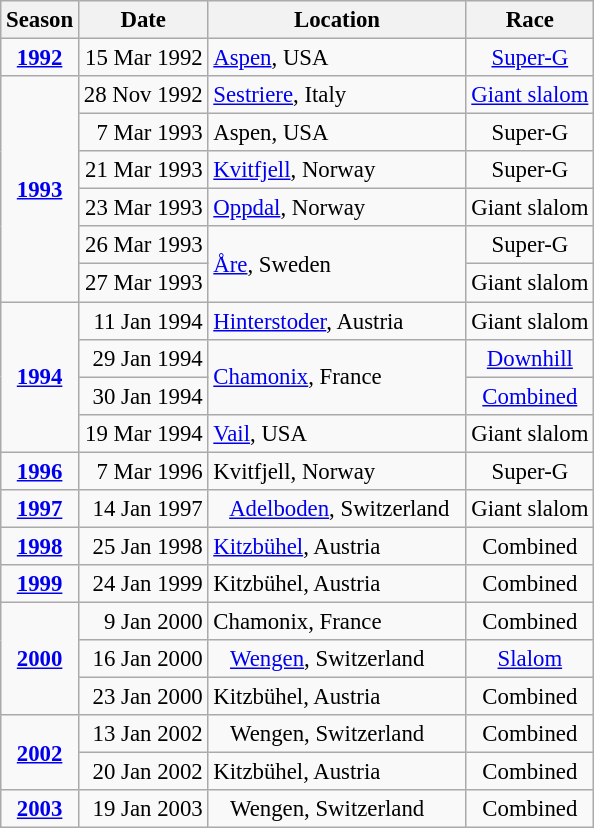<table class="wikitable" style="text-align:center; font-size:95%;">
<tr>
<th>Season</th>
<th>Date</th>
<th>Location</th>
<th>Race</th>
</tr>
<tr>
<td><strong><a href='#'>1992</a></strong></td>
<td align=right>15 Mar 1992</td>
<td align=left><a href='#'>Aspen</a>, USA</td>
<td><a href='#'>Super-G</a></td>
</tr>
<tr>
<td rowspan=6 align=center><strong><a href='#'>1993</a></strong></td>
<td align=right>28 Nov 1992</td>
<td align=left><a href='#'>Sestriere</a>, Italy</td>
<td><a href='#'>Giant slalom</a></td>
</tr>
<tr>
<td align=right>7 Mar 1993</td>
<td align=left>Aspen, USA</td>
<td>Super-G</td>
</tr>
<tr>
<td align=right>21 Mar 1993</td>
<td align=left><a href='#'>Kvitfjell</a>, Norway</td>
<td>Super-G</td>
</tr>
<tr>
<td align=right>23 Mar 1993</td>
<td align=left><a href='#'>Oppdal</a>, Norway</td>
<td>Giant slalom</td>
</tr>
<tr>
<td align=right>26 Mar 1993</td>
<td rowspan=2 align=left><a href='#'>Åre</a>, Sweden</td>
<td>Super-G</td>
</tr>
<tr>
<td align=right>27 Mar 1993</td>
<td>Giant slalom</td>
</tr>
<tr>
<td rowspan=4 align=center><strong><a href='#'>1994</a></strong></td>
<td align=right>11 Jan 1994</td>
<td align=left><a href='#'>Hinterstoder</a>, Austria</td>
<td>Giant slalom</td>
</tr>
<tr>
<td align=right>29 Jan 1994</td>
<td rowspan=2 align=left><a href='#'>Chamonix</a>, France</td>
<td><a href='#'>Downhill</a></td>
</tr>
<tr>
<td align=right>30 Jan 1994</td>
<td><a href='#'>Combined</a></td>
</tr>
<tr>
<td align=right>19 Mar 1994</td>
<td align=left><a href='#'>Vail</a>, USA</td>
<td>Giant slalom</td>
</tr>
<tr>
<td><strong><a href='#'>1996</a></strong></td>
<td align=right>7 Mar 1996</td>
<td align=left>Kvitfjell, Norway</td>
<td>Super-G</td>
</tr>
<tr>
<td><strong><a href='#'>1997</a></strong></td>
<td align=right>14 Jan 1997</td>
<td align=left>   <a href='#'>Adelboden</a>, Switzerland  </td>
<td>Giant slalom</td>
</tr>
<tr>
<td><strong><a href='#'>1998</a></strong></td>
<td align=right>25 Jan 1998</td>
<td align=left><a href='#'>Kitzbühel</a>, Austria</td>
<td>Combined</td>
</tr>
<tr>
<td><strong><a href='#'>1999</a></strong></td>
<td align=right>24 Jan 1999</td>
<td align=left>Kitzbühel, Austria</td>
<td>Combined</td>
</tr>
<tr>
<td rowspan=3><strong><a href='#'>2000</a></strong></td>
<td align=right>9 Jan 2000</td>
<td align=left>Chamonix, France</td>
<td>Combined</td>
</tr>
<tr>
<td align=right>16 Jan 2000</td>
<td align=left>   <a href='#'>Wengen</a>, Switzerland</td>
<td><a href='#'>Slalom</a></td>
</tr>
<tr>
<td align=right>23 Jan 2000</td>
<td align=left>Kitzbühel, Austria</td>
<td>Combined</td>
</tr>
<tr>
<td rowspan=2><strong><a href='#'>2002</a></strong></td>
<td align=right>13 Jan 2002</td>
<td align=left>   Wengen, Switzerland</td>
<td>Combined</td>
</tr>
<tr>
<td align=right>20 Jan 2002</td>
<td align=left>Kitzbühel, Austria</td>
<td>Combined</td>
</tr>
<tr>
<td><strong><a href='#'>2003</a></strong></td>
<td align=right>19 Jan 2003</td>
<td align=left>   Wengen, Switzerland</td>
<td>Combined</td>
</tr>
</table>
